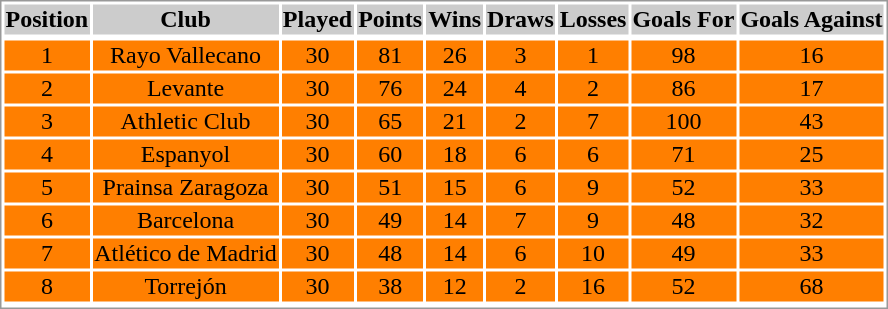<table border="0" align="center" style="border: 1px solid #999; background-color:#FFFFFF; text-align:center">
<tr align="center" bgcolor="#CCCCCC">
<th>Position</th>
<th>Club</th>
<th>Played</th>
<th>Points</th>
<th>Wins</th>
<th>Draws</th>
<th>Losses</th>
<th>Goals For</th>
<th>Goals Against</th>
</tr>
<tr>
</tr>
<tr ! style="background:#FF7F00;">
<td>1</td>
<td>Rayo Vallecano</td>
<td>30</td>
<td>81</td>
<td>26</td>
<td>3</td>
<td>1</td>
<td>98</td>
<td>16</td>
</tr>
<tr ! style="background:#FF7F00;">
<td>2</td>
<td>Levante</td>
<td>30</td>
<td>76</td>
<td>24</td>
<td>4</td>
<td>2</td>
<td>86</td>
<td>17</td>
</tr>
<tr ! style="background:#FF7F00;">
<td>3</td>
<td>Athletic Club</td>
<td>30</td>
<td>65</td>
<td>21</td>
<td>2</td>
<td>7</td>
<td>100</td>
<td>43</td>
</tr>
<tr ! style="background:#FF7F00;">
<td>4</td>
<td>Espanyol</td>
<td>30</td>
<td>60</td>
<td>18</td>
<td>6</td>
<td>6</td>
<td>71</td>
<td>25</td>
</tr>
<tr ! style="background:#FF7F00;">
<td>5</td>
<td>Prainsa Zaragoza</td>
<td>30</td>
<td>51</td>
<td>15</td>
<td>6</td>
<td>9</td>
<td>52</td>
<td>33</td>
</tr>
<tr ! style="background:#FF7F00;">
<td>6</td>
<td>Barcelona</td>
<td>30</td>
<td>49</td>
<td>14</td>
<td>7</td>
<td>9</td>
<td>48</td>
<td>32</td>
</tr>
<tr ! style="background:#FF7F00;">
<td>7</td>
<td>Atlético de Madrid</td>
<td>30</td>
<td>48</td>
<td>14</td>
<td>6</td>
<td>10</td>
<td>49</td>
<td>33</td>
</tr>
<tr ! style="background:#FF7F00;">
<td>8</td>
<td>Torrejón</td>
<td>30</td>
<td>38</td>
<td>12</td>
<td>2</td>
<td>16</td>
<td>52</td>
<td>68</td>
</tr>
<tr ! style="background:#BBBBDD;">
</tr>
</table>
